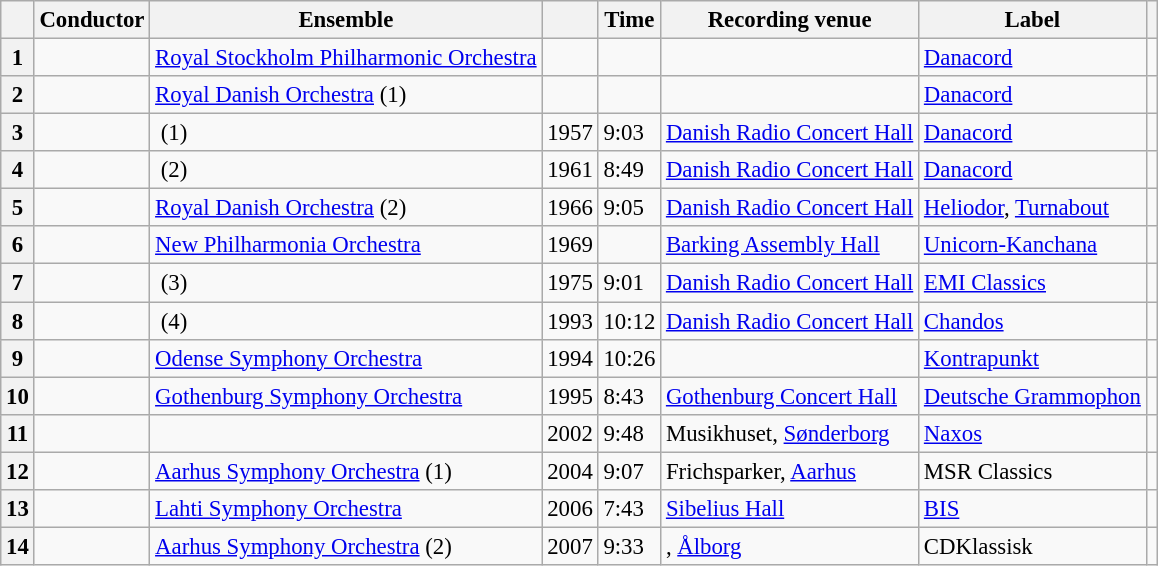<table class="wikitable sortable" style="margin-right:0; font-size:95%">
<tr>
<th scope="col"></th>
<th scope="col">Conductor</th>
<th scope="col">Ensemble</th>
<th scope="col"></th>
<th scope="col">Time</th>
<th scope="col">Recording venue</th>
<th scope="col">Label</th>
<th scope="col"class="unsortable"></th>
</tr>
<tr>
<th scope="row">1</th>
<td></td>
<td><a href='#'>Royal Stockholm Philharmonic Orchestra</a></td>
<td></td>
<td></td>
<td></td>
<td><a href='#'>Danacord</a></td>
<td></td>
</tr>
<tr>
<th scope="row">2</th>
<td></td>
<td><a href='#'>Royal Danish Orchestra</a> (1)</td>
<td></td>
<td></td>
<td></td>
<td><a href='#'>Danacord</a></td>
<td></td>
</tr>
<tr>
<th scope="row">3</th>
<td></td>
<td> (1)</td>
<td>1957</td>
<td>9:03</td>
<td><a href='#'>Danish Radio Concert Hall</a></td>
<td><a href='#'>Danacord</a></td>
<td></td>
</tr>
<tr>
<th scope="row">4</th>
<td></td>
<td> (2)</td>
<td>1961</td>
<td>8:49</td>
<td><a href='#'>Danish Radio Concert Hall</a></td>
<td><a href='#'>Danacord</a></td>
<td></td>
</tr>
<tr>
<th scope="row">5</th>
<td></td>
<td><a href='#'>Royal Danish Orchestra</a> (2)</td>
<td>1966</td>
<td>9:05</td>
<td><a href='#'>Danish Radio Concert Hall</a></td>
<td><a href='#'>Heliodor</a>, <a href='#'>Turnabout</a></td>
<td></td>
</tr>
<tr>
<th scope="row">6</th>
<td></td>
<td><a href='#'>New Philharmonia Orchestra</a></td>
<td>1969</td>
<td></td>
<td><a href='#'>Barking Assembly Hall</a></td>
<td><a href='#'>Unicorn-Kanchana</a></td>
<td></td>
</tr>
<tr>
<th scope="row">7</th>
<td></td>
<td> (3)</td>
<td>1975</td>
<td>9:01</td>
<td><a href='#'>Danish Radio Concert Hall</a></td>
<td><a href='#'>EMI Classics</a></td>
<td></td>
</tr>
<tr>
<th scope="row">8</th>
<td></td>
<td> (4)</td>
<td>1993</td>
<td>10:12</td>
<td><a href='#'>Danish Radio Concert Hall</a></td>
<td><a href='#'>Chandos</a></td>
<td {{center></td>
</tr>
<tr>
<th scope="row">9</th>
<td></td>
<td><a href='#'>Odense Symphony Orchestra</a></td>
<td>1994</td>
<td>10:26</td>
<td></td>
<td><a href='#'>Kontrapunkt</a></td>
<td></td>
</tr>
<tr>
<th scope="row">10</th>
<td></td>
<td><a href='#'>Gothenburg Symphony Orchestra</a></td>
<td>1995</td>
<td>8:43</td>
<td><a href='#'>Gothenburg Concert Hall</a></td>
<td><a href='#'>Deutsche Grammophon</a></td>
<td></td>
</tr>
<tr>
<th scope="row">11</th>
<td></td>
<td></td>
<td>2002</td>
<td>9:48</td>
<td>Musikhuset, <a href='#'>Sønderborg</a></td>
<td><a href='#'>Naxos</a></td>
<td></td>
</tr>
<tr>
<th scope="row">12</th>
<td></td>
<td><a href='#'>Aarhus Symphony Orchestra</a> (1)</td>
<td>2004</td>
<td>9:07</td>
<td>Frichsparker, <a href='#'>Aarhus</a></td>
<td>MSR Classics</td>
<td></td>
</tr>
<tr>
<th scope="row">13</th>
<td></td>
<td><a href='#'>Lahti Symphony Orchestra</a></td>
<td>2006</td>
<td>7:43</td>
<td><a href='#'>Sibelius Hall</a></td>
<td><a href='#'>BIS</a></td>
<td></td>
</tr>
<tr>
<th scope="row">14</th>
<td></td>
<td><a href='#'>Aarhus Symphony Orchestra</a> (2)</td>
<td>2007</td>
<td>9:33</td>
<td>, <a href='#'>Ålborg</a></td>
<td>CDKlassisk</td>
<td></td>
</tr>
</table>
